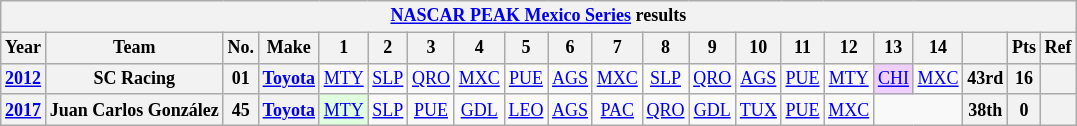<table class="wikitable" style="text-align:center; font-size:75%">
<tr>
<th colspan=24><a href='#'>NASCAR PEAK Mexico Series</a> results</th>
</tr>
<tr>
<th>Year</th>
<th>Team</th>
<th>No.</th>
<th>Make</th>
<th>1</th>
<th>2</th>
<th>3</th>
<th>4</th>
<th>5</th>
<th>6</th>
<th>7</th>
<th>8</th>
<th>9</th>
<th>10</th>
<th>11</th>
<th>12</th>
<th>13</th>
<th>14</th>
<th></th>
<th>Pts</th>
<th>Ref</th>
</tr>
<tr>
<th><a href='#'>2012</a></th>
<th>SC Racing</th>
<th>01</th>
<th><a href='#'>Toyota</a></th>
<td><a href='#'>MTY</a></td>
<td><a href='#'>SLP</a></td>
<td><a href='#'>QRO</a></td>
<td><a href='#'>MXC</a></td>
<td><a href='#'>PUE</a></td>
<td><a href='#'>AGS</a></td>
<td><a href='#'>MXC</a></td>
<td><a href='#'>SLP</a></td>
<td><a href='#'>QRO</a></td>
<td><a href='#'>AGS</a></td>
<td><a href='#'>PUE</a></td>
<td><a href='#'>MTY</a></td>
<td style="background:#EFCFFF;"><a href='#'>CHI</a><br></td>
<td><a href='#'>MXC</a></td>
<th>43rd</th>
<th>16</th>
<th></th>
</tr>
<tr>
<th><a href='#'>2017</a></th>
<th>Juan Carlos González</th>
<th>45</th>
<th><a href='#'>Toyota</a></th>
<td style="background:#DFFFDF;"><a href='#'>MTY</a><br></td>
<td><a href='#'>SLP</a></td>
<td><a href='#'>PUE</a></td>
<td><a href='#'>GDL</a></td>
<td><a href='#'>LEO</a></td>
<td><a href='#'>AGS</a></td>
<td><a href='#'>PAC</a></td>
<td><a href='#'>QRO</a></td>
<td><a href='#'>GDL</a></td>
<td><a href='#'>TUX</a></td>
<td><a href='#'>PUE</a></td>
<td><a href='#'>MXC</a></td>
<td colspan=2></td>
<th>38th</th>
<th>0</th>
<th></th>
</tr>
</table>
